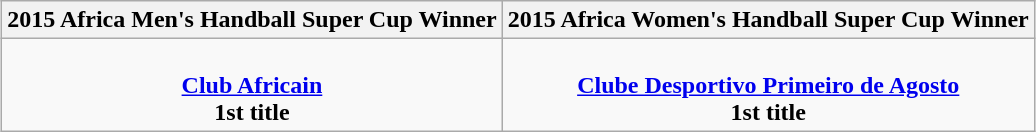<table class=wikitable style="text-align:center; margin:auto">
<tr>
<th>2015 Africa Men's Handball Super Cup Winner</th>
<th>2015 Africa Women's Handball Super Cup Winner</th>
</tr>
<tr>
<td><br><strong><a href='#'>Club Africain</a></strong><br><strong>1st title</strong></td>
<td><br><strong><a href='#'>Clube Desportivo Primeiro de Agosto</a></strong><br><strong>1st title</strong></td>
</tr>
</table>
